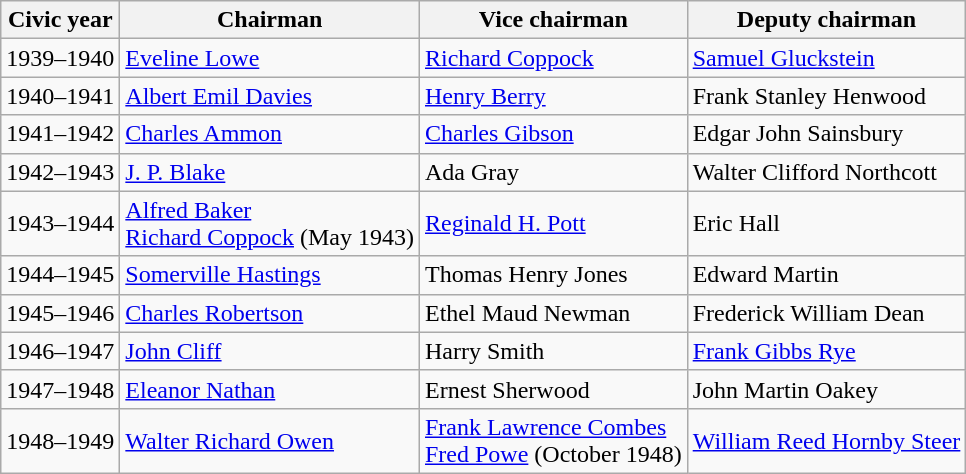<table class="wikitable" border="1">
<tr>
<th>Civic year</th>
<th>Chairman</th>
<th>Vice chairman</th>
<th>Deputy chairman</th>
</tr>
<tr>
<td>1939–1940</td>
<td><a href='#'>Eveline Lowe</a></td>
<td><a href='#'>Richard Coppock</a></td>
<td><a href='#'>Samuel Gluckstein</a></td>
</tr>
<tr>
<td>1940–1941</td>
<td><a href='#'>Albert Emil Davies</a></td>
<td><a href='#'>Henry Berry</a></td>
<td>Frank Stanley Henwood</td>
</tr>
<tr>
<td>1941–1942</td>
<td><a href='#'>Charles Ammon</a></td>
<td><a href='#'>Charles Gibson</a></td>
<td>Edgar John Sainsbury</td>
</tr>
<tr>
<td>1942–1943</td>
<td><a href='#'>J. P. Blake</a></td>
<td>Ada Gray</td>
<td>Walter Clifford Northcott</td>
</tr>
<tr>
<td>1943–1944</td>
<td><a href='#'>Alfred Baker</a><br> <a href='#'>Richard Coppock</a> (May 1943)</td>
<td><a href='#'>Reginald H. Pott</a></td>
<td>Eric Hall</td>
</tr>
<tr>
<td>1944–1945</td>
<td><a href='#'>Somerville Hastings</a></td>
<td>Thomas Henry Jones</td>
<td>Edward Martin</td>
</tr>
<tr>
<td>1945–1946</td>
<td><a href='#'>Charles Robertson</a></td>
<td>Ethel Maud Newman</td>
<td>Frederick William Dean</td>
</tr>
<tr>
<td>1946–1947</td>
<td><a href='#'>John Cliff</a></td>
<td>Harry Smith</td>
<td><a href='#'>Frank Gibbs Rye</a></td>
</tr>
<tr>
<td>1947–1948</td>
<td><a href='#'>Eleanor Nathan</a></td>
<td>Ernest Sherwood</td>
<td>John Martin Oakey</td>
</tr>
<tr>
<td>1948–1949</td>
<td><a href='#'>Walter Richard Owen</a></td>
<td><a href='#'>Frank Lawrence Combes</a><br><a href='#'>Fred Powe</a> (October 1948)</td>
<td><a href='#'>William Reed Hornby Steer</a></td>
</tr>
</table>
